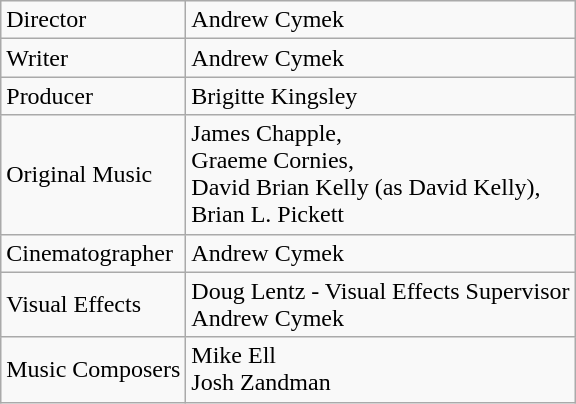<table class="wikitable">
<tr>
<td>Director</td>
<td>Andrew Cymek</td>
</tr>
<tr>
<td>Writer</td>
<td>Andrew Cymek</td>
</tr>
<tr>
<td>Producer</td>
<td>Brigitte Kingsley</td>
</tr>
<tr>
<td>Original Music</td>
<td>James Chapple, <br>Graeme Cornies,<br>David Brian Kelly (as David Kelly), <br>Brian L. Pickett</td>
</tr>
<tr>
<td>Cinematographer</td>
<td>Andrew Cymek</td>
</tr>
<tr>
<td>Visual Effects</td>
<td>Doug Lentz - Visual Effects Supervisor <br>Andrew Cymek</td>
</tr>
<tr>
<td>Music Composers</td>
<td>Mike Ell <br>Josh Zandman</td>
</tr>
</table>
